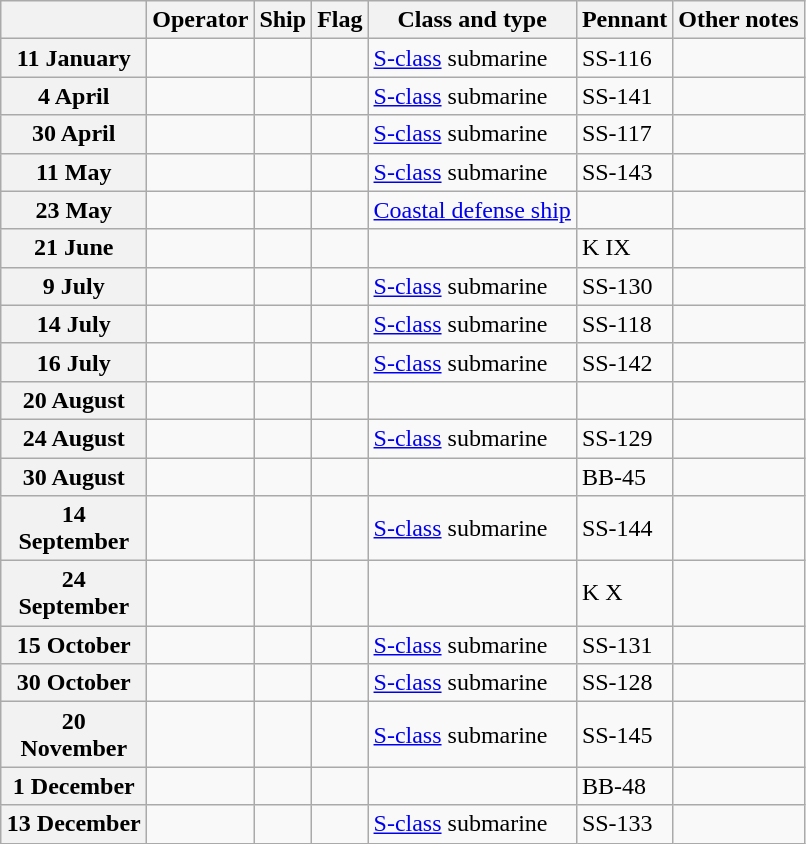<table class="wikitable">
<tr>
<th width="90"></th>
<th>Operator</th>
<th>Ship</th>
<th>Flag</th>
<th>Class and type</th>
<th>Pennant</th>
<th>Other notes</th>
</tr>
<tr ---->
<th>11 January</th>
<td></td>
<td><strong></strong></td>
<td></td>
<td><a href='#'>S-class</a> submarine</td>
<td>SS-116</td>
<td></td>
</tr>
<tr ---->
<th>4 April</th>
<td></td>
<td><strong></strong></td>
<td></td>
<td><a href='#'>S-class</a> submarine</td>
<td>SS-141</td>
<td></td>
</tr>
<tr ---->
<th>30 April</th>
<td></td>
<td><strong></strong></td>
<td></td>
<td><a href='#'>S-class</a> submarine</td>
<td>SS-117</td>
<td></td>
</tr>
<tr ---->
<th>11 May</th>
<td></td>
<td><strong></strong></td>
<td></td>
<td><a href='#'>S-class</a> submarine</td>
<td>SS-143</td>
<td></td>
</tr>
<tr ---->
<th>23 May</th>
<td></td>
<td><strong></strong></td>
<td></td>
<td><a href='#'>Coastal defense ship</a></td>
<td></td>
<td></td>
</tr>
<tr ---->
<th>21 June</th>
<td></td>
<td><strong></strong></td>
<td></td>
<td></td>
<td>K IX</td>
<td></td>
</tr>
<tr ---->
<th>9 July</th>
<td></td>
<td><strong></strong></td>
<td></td>
<td><a href='#'>S-class</a> submarine</td>
<td>SS-130</td>
<td></td>
</tr>
<tr ---->
<th>14 July</th>
<td></td>
<td><strong></strong></td>
<td></td>
<td><a href='#'>S-class</a> submarine</td>
<td>SS-118</td>
<td></td>
</tr>
<tr ---->
<th>16 July</th>
<td></td>
<td><strong></strong></td>
<td></td>
<td><a href='#'>S-class</a> submarine</td>
<td>SS-142</td>
<td></td>
</tr>
<tr ---->
<th>20 August</th>
<td></td>
<td><strong></strong></td>
<td></td>
<td></td>
<td></td>
<td></td>
</tr>
<tr ---->
<th>24 August</th>
<td></td>
<td><strong></strong></td>
<td></td>
<td><a href='#'>S-class</a> submarine</td>
<td>SS-129</td>
<td></td>
</tr>
<tr ---->
<th>30 August</th>
<td></td>
<td><strong></strong></td>
<td></td>
<td></td>
<td>BB-45</td>
<td></td>
</tr>
<tr ---->
<th>14 September</th>
<td></td>
<td><strong></strong></td>
<td></td>
<td><a href='#'>S-class</a> submarine</td>
<td>SS-144</td>
<td></td>
</tr>
<tr ---->
<th>24 September</th>
<td></td>
<td><strong></strong></td>
<td></td>
<td></td>
<td>K X</td>
<td></td>
</tr>
<tr ---->
<th>15 October</th>
<td></td>
<td><strong></strong></td>
<td></td>
<td><a href='#'>S-class</a> submarine</td>
<td>SS-131</td>
<td></td>
</tr>
<tr ---->
<th>30 October</th>
<td></td>
<td><strong></strong></td>
<td></td>
<td><a href='#'>S-class</a> submarine</td>
<td>SS-128</td>
<td></td>
</tr>
<tr ---->
<th>20 November</th>
<td></td>
<td><strong></strong></td>
<td></td>
<td><a href='#'>S-class</a> submarine</td>
<td>SS-145</td>
<td></td>
</tr>
<tr>
<th>1 December</th>
<td></td>
<td><strong></strong></td>
<td></td>
<td></td>
<td>BB-48</td>
<td></td>
</tr>
<tr ---->
<th>13 December</th>
<td></td>
<td><strong></strong></td>
<td></td>
<td><a href='#'>S-class</a> submarine</td>
<td>SS-133</td>
<td></td>
</tr>
</table>
